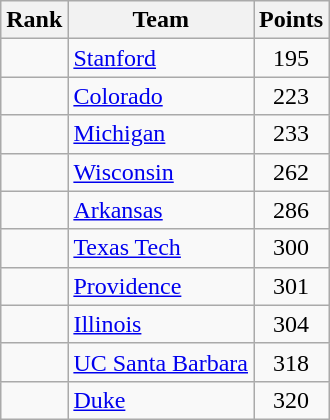<table class="wikitable sortable" style="text-align:center">
<tr>
<th>Rank</th>
<th>Team</th>
<th>Points</th>
</tr>
<tr>
<td></td>
<td align=left><a href='#'>Stanford</a></td>
<td>195</td>
</tr>
<tr>
<td></td>
<td align=left><a href='#'>Colorado</a></td>
<td>223</td>
</tr>
<tr>
<td></td>
<td align=left><a href='#'>Michigan</a></td>
<td>233</td>
</tr>
<tr>
<td></td>
<td align=left><a href='#'>Wisconsin</a></td>
<td>262</td>
</tr>
<tr>
<td></td>
<td align=left><a href='#'>Arkansas</a></td>
<td>286</td>
</tr>
<tr>
<td></td>
<td align=left><a href='#'>Texas Tech</a></td>
<td>300</td>
</tr>
<tr>
<td></td>
<td align=left><a href='#'>Providence</a></td>
<td>301</td>
</tr>
<tr>
<td></td>
<td align=left><a href='#'>Illinois</a></td>
<td>304</td>
</tr>
<tr>
<td></td>
<td align=left><a href='#'>UC Santa Barbara</a></td>
<td>318</td>
</tr>
<tr>
<td></td>
<td align=left><a href='#'>Duke</a></td>
<td>320</td>
</tr>
</table>
